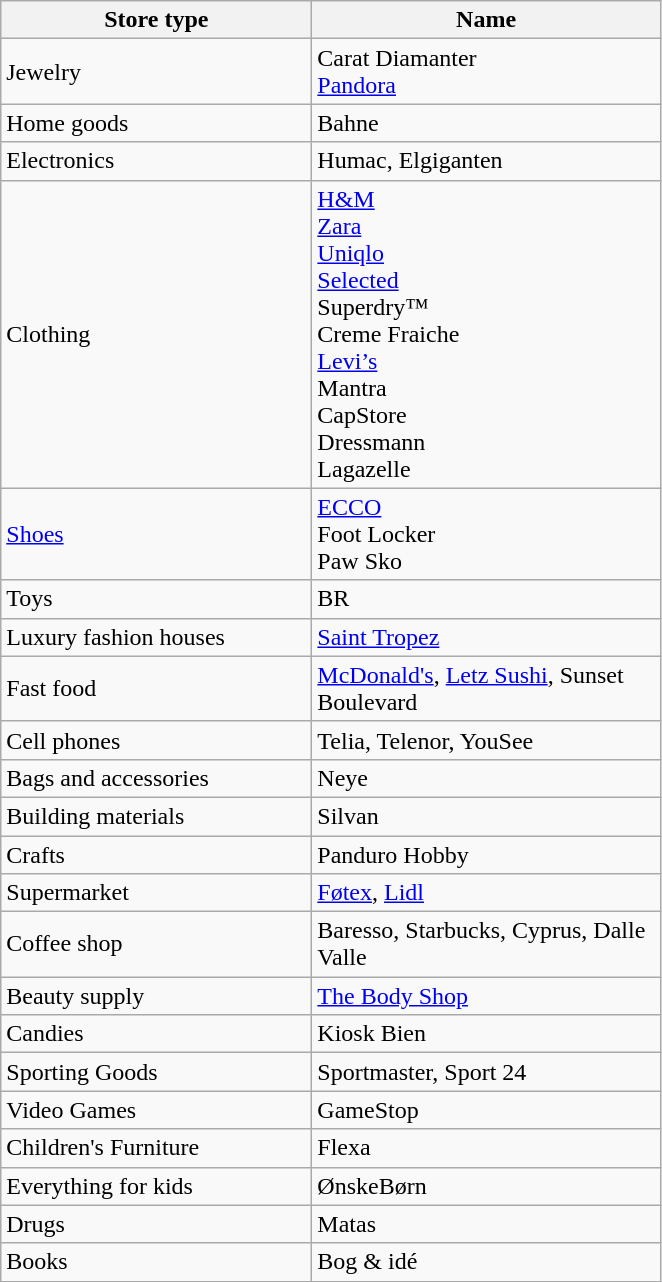<table class="wikitable">
<tr>
<th scope="col" style="width: 200px;">Store type</th>
<th scope="col" style="width: 225px;">Name</th>
</tr>
<tr>
<td>Jewelry</td>
<td>Carat Diamanter<br><a href='#'>Pandora</a></td>
</tr>
<tr>
<td>Home goods</td>
<td>Bahne</td>
</tr>
<tr>
<td>Electronics</td>
<td>Humac, Elgiganten</td>
</tr>
<tr>
<td>Clothing</td>
<td><a href='#'>H&M</a><br><a href='#'>Zara</a><br><a href='#'>Uniqlo</a><br><a href='#'>Selected</a><br>Superdry™<br>Creme Fraiche<br><a href='#'>Levi’s</a><br>Mantra<br>CapStore<br>Dressmann<br>Lagazelle<br></td>
</tr>
<tr>
<td><a href='#'>Shoes</a></td>
<td><a href='#'>ECCO</a><br>Foot Locker<br>Paw Sko</td>
</tr>
<tr>
<td>Toys</td>
<td>BR</td>
</tr>
<tr>
<td>Luxury fashion houses</td>
<td><a href='#'>Saint Tropez</a></td>
</tr>
<tr>
<td>Fast food</td>
<td><a href='#'>McDonald's</a>, <a href='#'>Letz Sushi</a>, Sunset Boulevard</td>
</tr>
<tr>
<td>Cell phones</td>
<td>Telia, Telenor, YouSee</td>
</tr>
<tr>
<td>Bags and accessories</td>
<td>Neye</td>
</tr>
<tr>
<td>Building materials</td>
<td>Silvan</td>
</tr>
<tr>
<td>Crafts</td>
<td>Panduro Hobby</td>
</tr>
<tr>
<td>Supermarket</td>
<td><a href='#'>Føtex</a>, <a href='#'>Lidl</a></td>
</tr>
<tr>
<td>Coffee shop</td>
<td>Baresso, Starbucks, Cyprus, Dalle Valle</td>
</tr>
<tr>
<td>Beauty supply</td>
<td><a href='#'>The Body Shop</a></td>
</tr>
<tr>
<td>Candies</td>
<td>Kiosk Bien</td>
</tr>
<tr>
<td>Sporting Goods</td>
<td>Sportmaster, Sport 24</td>
</tr>
<tr>
<td>Video Games</td>
<td>GameStop</td>
</tr>
<tr>
<td>Children's Furniture</td>
<td>Flexa</td>
</tr>
<tr>
<td>Everything for kids</td>
<td>ØnskeBørn</td>
</tr>
<tr>
<td>Drugs</td>
<td>Matas</td>
</tr>
<tr>
<td>Books</td>
<td>Bog & idé</td>
</tr>
</table>
